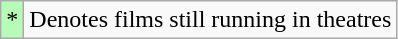<table class="wikitable">
<tr>
<td style="background:#b6fcb6;">*</td>
<td>Denotes films still running in theatres</td>
</tr>
</table>
